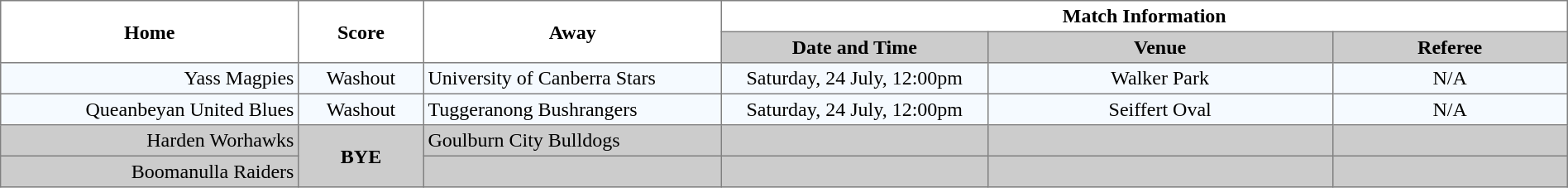<table border="1" cellpadding="3" cellspacing="0" width="100%" style="border-collapse:collapse;  text-align:center;">
<tr>
<th rowspan="2" width="19%">Home</th>
<th rowspan="2" width="8%">Score</th>
<th rowspan="2" width="19%">Away</th>
<th colspan="3">Match Information</th>
</tr>
<tr bgcolor="#CCCCCC">
<th width="17%">Date and Time</th>
<th width="22%">Venue</th>
<th width="50%">Referee</th>
</tr>
<tr style="text-align:center; background:#f5faff;">
<td align="right">Yass Magpies </td>
<td>Washout</td>
<td align="left"> University of Canberra Stars</td>
<td>Saturday, 24 July, 12:00pm</td>
<td>Walker Park</td>
<td>N/A</td>
</tr>
<tr style="text-align:center; background:#f5faff;">
<td align="right">Queanbeyan United Blues </td>
<td>Washout</td>
<td align="left"> Tuggeranong Bushrangers</td>
<td>Saturday, 24 July, 12:00pm</td>
<td>Seiffert Oval</td>
<td>N/A</td>
</tr>
<tr style="text-align:center; background:#CCCCCC;">
<td align="right">Harden Worhawks </td>
<td rowspan="2"><strong>BYE</strong></td>
<td align="left"> Goulburn City Bulldogs</td>
<td></td>
<td></td>
<td></td>
</tr>
<tr style="text-align:center; background:#CCCCCC;">
<td align="right">Boomanulla Raiders </td>
<td></td>
<td></td>
<td></td>
<td></td>
</tr>
</table>
